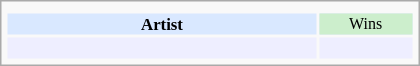<table class="infobox" style="width: 25em; text-align: center; font-size: 70%; vertical-align: middle;">
<tr>
<td colspan="3" style="text-align:center;"></td>
</tr>
<tr style="background:#d9e8ff; text-align:center;">
<th style="vertical-align: middle;">Artist</th>
<td style="background:#cec; font-size:8pt; width:60px;">Wins</td>
</tr>
<tr style="background:#eef;">
<td style="text-align:center;"><br></td>
<td></td>
</tr>
</table>
